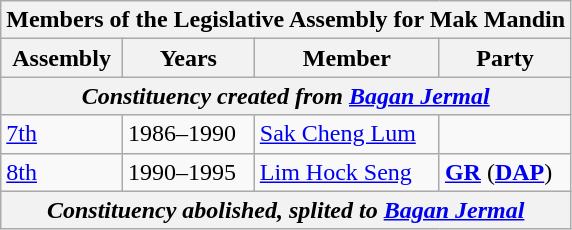<table class="wikitable">
<tr>
<th colspan="4">Members of the Legislative Assembly for Mak Mandin</th>
</tr>
<tr>
<th>Assembly</th>
<th>Years</th>
<th>Member</th>
<th>Party</th>
</tr>
<tr>
<th colspan="4" align="center"><em>Constituency created from <a href='#'>Bagan Jermal</a></em></th>
</tr>
<tr>
<td><a href='#'>7th</a></td>
<td>1986–1990</td>
<td><a href='#'>Sak Cheng Lum</a></td>
<td bgcolor=></td>
</tr>
<tr>
<td><a href='#'>8th</a></td>
<td>1990–1995</td>
<td><a href='#'>Lim Hock Seng</a></td>
<td bgcolor=><strong><a href='#'>GR</a></strong> (<strong><a href='#'>DAP</a></strong>)</td>
</tr>
<tr>
<th colspan="4" align="center"><em>Constituency abolished, splited to <a href='#'>Bagan Jermal</a></th>
</tr>
</table>
